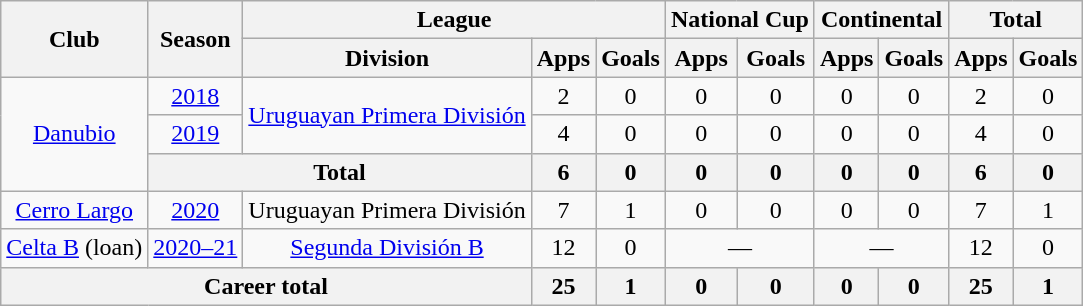<table class="wikitable" style="text-align:center">
<tr>
<th rowspan="2">Club</th>
<th rowspan="2">Season</th>
<th colspan="3">League</th>
<th colspan="2">National Cup</th>
<th colspan="2">Continental</th>
<th colspan="2">Total</th>
</tr>
<tr>
<th>Division</th>
<th>Apps</th>
<th>Goals</th>
<th>Apps</th>
<th>Goals</th>
<th>Apps</th>
<th>Goals</th>
<th>Apps</th>
<th>Goals</th>
</tr>
<tr>
<td rowspan="3"><a href='#'>Danubio</a></td>
<td><a href='#'>2018</a></td>
<td rowspan="2"><a href='#'>Uruguayan Primera División</a></td>
<td>2</td>
<td>0</td>
<td>0</td>
<td>0</td>
<td>0</td>
<td>0</td>
<td>2</td>
<td>0</td>
</tr>
<tr>
<td><a href='#'>2019</a></td>
<td>4</td>
<td>0</td>
<td>0</td>
<td>0</td>
<td>0</td>
<td>0</td>
<td>4</td>
<td>0</td>
</tr>
<tr>
<th colspan="2">Total</th>
<th>6</th>
<th>0</th>
<th>0</th>
<th>0</th>
<th>0</th>
<th>0</th>
<th>6</th>
<th>0</th>
</tr>
<tr>
<td><a href='#'>Cerro Largo</a></td>
<td><a href='#'>2020</a></td>
<td>Uruguayan Primera División</td>
<td>7</td>
<td>1</td>
<td>0</td>
<td>0</td>
<td>0</td>
<td>0</td>
<td>7</td>
<td>1</td>
</tr>
<tr>
<td><a href='#'>Celta B</a> (loan)</td>
<td><a href='#'>2020–21</a></td>
<td><a href='#'>Segunda División B</a></td>
<td>12</td>
<td>0</td>
<td colspan="2">—</td>
<td colspan="2">—</td>
<td>12</td>
<td>0</td>
</tr>
<tr>
<th colspan="3">Career total</th>
<th>25</th>
<th>1</th>
<th>0</th>
<th>0</th>
<th>0</th>
<th>0</th>
<th>25</th>
<th>1</th>
</tr>
</table>
